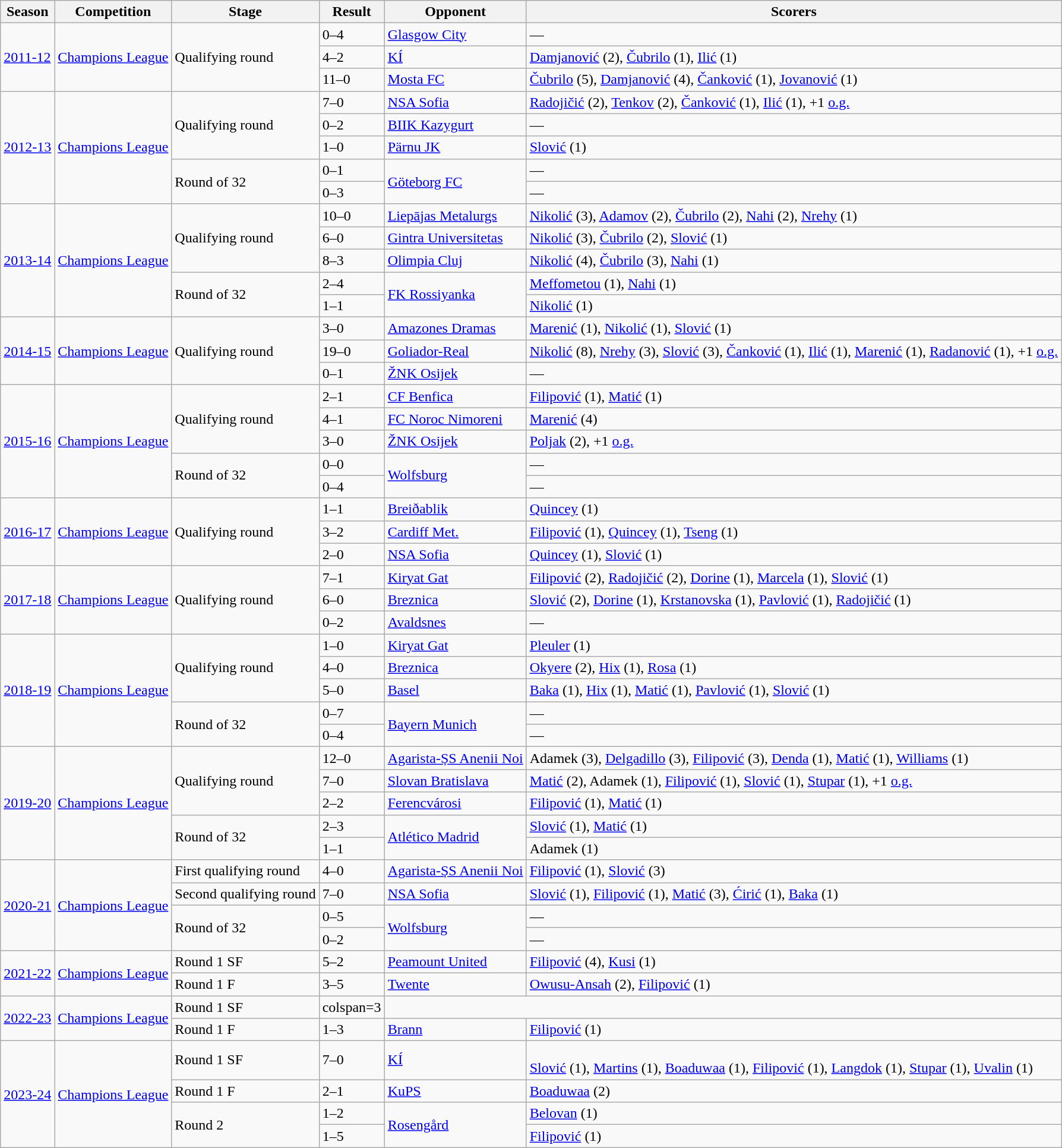<table class="wikitable">
<tr>
<th>Season</th>
<th>Competition</th>
<th>Stage</th>
<th>Result</th>
<th>Opponent</th>
<th>Scorers</th>
</tr>
<tr>
<td rowspan=3><a href='#'>2011-12</a></td>
<td rowspan=3><a href='#'>Champions League</a></td>
<td rowspan=3>Qualifying round</td>
<td>0–4</td>
<td> <a href='#'>Glasgow City</a></td>
<td>—</td>
</tr>
<tr>
<td>4–2</td>
<td> <a href='#'>KÍ</a></td>
<td><a href='#'>Damjanović</a> (2), <a href='#'>Čubrilo</a> (1), <a href='#'>Ilić</a> (1)</td>
</tr>
<tr>
<td>11–0</td>
<td> <a href='#'>Mosta FC</a></td>
<td><a href='#'>Čubrilo</a> (5), <a href='#'>Damjanović</a> (4), <a href='#'>Čanković</a> (1), <a href='#'>Jovanović</a> (1)</td>
</tr>
<tr>
<td rowspan=5><a href='#'>2012-13</a></td>
<td rowspan=5><a href='#'>Champions League</a></td>
<td rowspan=3>Qualifying round</td>
<td>7–0</td>
<td> <a href='#'>NSA Sofia</a></td>
<td><a href='#'>Radojičić</a> (2), <a href='#'>Tenkov</a> (2), <a href='#'>Čanković</a> (1), <a href='#'>Ilić</a> (1), +1 <a href='#'>o.g.</a></td>
</tr>
<tr>
<td>0–2</td>
<td> <a href='#'>BIIK Kazygurt</a></td>
<td>—</td>
</tr>
<tr>
<td>1–0</td>
<td> <a href='#'>Pärnu JK</a></td>
<td><a href='#'>Slović</a> (1)</td>
</tr>
<tr>
<td rowspan=2>Round of 32</td>
<td>0–1</td>
<td rowspan=2> <a href='#'>Göteborg FC</a></td>
<td>—</td>
</tr>
<tr>
<td>0–3</td>
<td>—</td>
</tr>
<tr>
<td rowspan=5><a href='#'>2013-14</a></td>
<td rowspan=5><a href='#'>Champions League</a></td>
<td rowspan=3>Qualifying round</td>
<td>10–0</td>
<td> <a href='#'>Liepājas Metalurgs</a></td>
<td><a href='#'>Nikolić</a> (3), <a href='#'>Adamov</a> (2), <a href='#'>Čubrilo</a> (2), <a href='#'>Nahi</a> (2), <a href='#'>Nrehy</a> (1)</td>
</tr>
<tr>
<td>6–0</td>
<td> <a href='#'>Gintra Universitetas</a></td>
<td><a href='#'>Nikolić</a> (3), <a href='#'>Čubrilo</a> (2), <a href='#'>Slović</a> (1)</td>
</tr>
<tr>
<td>8–3</td>
<td> <a href='#'>Olimpia Cluj</a></td>
<td><a href='#'>Nikolić</a> (4), <a href='#'>Čubrilo</a> (3), <a href='#'>Nahi</a> (1)</td>
</tr>
<tr>
<td rowspan=2>Round of 32</td>
<td>2–4</td>
<td rowspan=2> <a href='#'>FK Rossiyanka</a></td>
<td><a href='#'>Meffometou</a> (1), <a href='#'>Nahi</a> (1)</td>
</tr>
<tr>
<td>1–1</td>
<td><a href='#'>Nikolić</a> (1)</td>
</tr>
<tr>
<td rowspan=3><a href='#'>2014-15</a></td>
<td rowspan=3><a href='#'>Champions League</a></td>
<td rowspan=3>Qualifying round</td>
<td>3–0</td>
<td> <a href='#'>Amazones Dramas</a></td>
<td><a href='#'>Marenić</a> (1),  <a href='#'>Nikolić</a> (1), <a href='#'>Slović</a> (1)</td>
</tr>
<tr>
<td>19–0</td>
<td> <a href='#'>Goliador-Real</a></td>
<td><a href='#'>Nikolić</a> (8), <a href='#'>Nrehy</a> (3), <a href='#'>Slović</a> (3), <a href='#'>Čanković</a> (1), <a href='#'>Ilić</a> (1), <a href='#'>Marenić</a> (1), <a href='#'>Radanović</a> (1), +1 <a href='#'>o.g.</a></td>
</tr>
<tr>
<td>0–1</td>
<td> <a href='#'>ŽNK Osijek</a></td>
<td>—</td>
</tr>
<tr>
<td rowspan=5><a href='#'>2015-16</a></td>
<td rowspan=5><a href='#'>Champions League</a></td>
<td rowspan=3>Qualifying round</td>
<td>2–1</td>
<td> <a href='#'>CF Benfica</a></td>
<td><a href='#'>Filipović</a> (1), <a href='#'>Matić</a> (1)</td>
</tr>
<tr>
<td>4–1</td>
<td> <a href='#'>FC Noroc Nimoreni</a></td>
<td><a href='#'>Marenić</a> (4)</td>
</tr>
<tr>
<td>3–0</td>
<td> <a href='#'>ŽNK Osijek</a></td>
<td><a href='#'>Poljak</a> (2), +1 <a href='#'>o.g.</a></td>
</tr>
<tr>
<td rowspan=2>Round of 32</td>
<td>0–0</td>
<td rowspan=2> <a href='#'>Wolfsburg</a></td>
<td>—</td>
</tr>
<tr>
<td>0–4</td>
<td>—</td>
</tr>
<tr>
<td rowspan=3><a href='#'>2016-17</a></td>
<td rowspan=3><a href='#'>Champions League</a></td>
<td rowspan=3>Qualifying round</td>
<td>1–1</td>
<td> <a href='#'>Breiðablik</a></td>
<td><a href='#'>Quincey</a> (1)</td>
</tr>
<tr>
<td>3–2</td>
<td> <a href='#'>Cardiff Met.</a></td>
<td><a href='#'>Filipović</a> (1), <a href='#'>Quincey</a> (1), <a href='#'>Tseng</a> (1)</td>
</tr>
<tr>
<td>2–0</td>
<td> <a href='#'>NSA Sofia</a></td>
<td><a href='#'>Quincey</a> (1), <a href='#'>Slović</a> (1)</td>
</tr>
<tr>
<td rowspan=3><a href='#'>2017-18</a></td>
<td rowspan=3><a href='#'>Champions League</a></td>
<td rowspan=3>Qualifying round</td>
<td>7–1</td>
<td> <a href='#'>Kiryat Gat</a></td>
<td><a href='#'>Filipović</a> (2), <a href='#'>Radojičić</a> (2), <a href='#'>Dorine</a> (1), <a href='#'>Marcela</a> (1), <a href='#'>Slović</a> (1)</td>
</tr>
<tr>
<td>6–0</td>
<td> <a href='#'>Breznica</a></td>
<td><a href='#'>Slović</a> (2), <a href='#'>Dorine</a> (1), <a href='#'>Krstanovska</a> (1), <a href='#'>Pavlović</a> (1), <a href='#'>Radojičić</a> (1)</td>
</tr>
<tr>
<td>0–2</td>
<td> <a href='#'>Avaldsnes</a></td>
<td>—</td>
</tr>
<tr>
<td rowspan=5><a href='#'>2018-19</a></td>
<td rowspan=5><a href='#'>Champions League</a></td>
<td rowspan=3>Qualifying round</td>
<td>1–0</td>
<td> <a href='#'>Kiryat Gat</a></td>
<td><a href='#'>Pleuler</a> (1)</td>
</tr>
<tr>
<td>4–0</td>
<td> <a href='#'>Breznica</a></td>
<td><a href='#'>Okyere</a> (2), <a href='#'>Hix</a> (1), <a href='#'>Rosa</a> (1)</td>
</tr>
<tr>
<td>5–0</td>
<td> <a href='#'>Basel</a></td>
<td><a href='#'>Baka</a> (1), <a href='#'>Hix</a> (1), <a href='#'>Matić</a> (1), <a href='#'>Pavlović</a> (1), <a href='#'>Slović</a> (1)</td>
</tr>
<tr>
<td rowspan=2>Round of 32</td>
<td>0–7</td>
<td rowspan=2> <a href='#'>Bayern Munich</a></td>
<td>—</td>
</tr>
<tr>
<td>0–4</td>
<td>—</td>
</tr>
<tr>
<td rowspan=5><a href='#'>2019-20</a></td>
<td rowspan=5><a href='#'>Champions League</a></td>
<td rowspan=3>Qualifying round</td>
<td>12–0</td>
<td> <a href='#'>Agarista-ȘS Anenii Noi</a></td>
<td>Adamek (3), <a href='#'>Delgadillo</a> (3), <a href='#'>Filipović</a> (3), <a href='#'>Denda</a> (1), <a href='#'>Matić</a> (1), <a href='#'>Williams</a> (1)</td>
</tr>
<tr>
<td>7–0</td>
<td> <a href='#'>Slovan Bratislava</a></td>
<td><a href='#'>Matić</a> (2), Adamek (1), <a href='#'>Filipović</a> (1), <a href='#'>Slović</a> (1), <a href='#'>Stupar</a> (1), +1 <a href='#'>o.g.</a></td>
</tr>
<tr>
<td>2–2</td>
<td> <a href='#'>Ferencvárosi</a></td>
<td><a href='#'>Filipović</a> (1), <a href='#'>Matić</a> (1)</td>
</tr>
<tr>
<td rowspan=2>Round of 32</td>
<td>2–3</td>
<td rowspan=2> <a href='#'>Atlético Madrid</a></td>
<td><a href='#'>Slović</a> (1), <a href='#'>Matić</a> (1)</td>
</tr>
<tr>
<td>1–1</td>
<td>Adamek (1)</td>
</tr>
<tr>
<td rowspan=4><a href='#'>2020-21</a></td>
<td rowspan=4><a href='#'>Champions League</a></td>
<td>First qualifying round</td>
<td>4–0</td>
<td> <a href='#'>Agarista-ȘS Anenii Noi</a></td>
<td><a href='#'>Filipović</a> (1), <a href='#'>Slović</a> (3)</td>
</tr>
<tr>
<td>Second qualifying round</td>
<td>7–0</td>
<td> <a href='#'>NSA Sofia</a></td>
<td><a href='#'>Slović</a> (1), <a href='#'>Filipović</a> (1), <a href='#'>Matić</a> (3), <a href='#'>Ćirić</a> (1), <a href='#'>Baka</a> (1)</td>
</tr>
<tr>
<td rowspan=2>Round of 32</td>
<td>0–5</td>
<td rowspan=2> <a href='#'>Wolfsburg</a></td>
<td>—</td>
</tr>
<tr>
<td>0–2</td>
<td>—</td>
</tr>
<tr>
<td rowspan=2><a href='#'>2021-22</a></td>
<td rowspan=2><a href='#'>Champions League</a></td>
<td>Round 1 SF</td>
<td>5–2</td>
<td> <a href='#'>Peamount United</a></td>
<td><a href='#'>Filipović</a> (4), <a href='#'>Kusi</a> (1)</td>
</tr>
<tr>
<td>Round 1 F</td>
<td>3–5</td>
<td> <a href='#'>Twente</a></td>
<td><a href='#'>Owusu-Ansah</a> (2), <a href='#'>Filipović</a> (1)</td>
</tr>
<tr>
<td rowspan=2><a href='#'>2022-23</a></td>
<td rowspan=2><a href='#'>Champions League</a></td>
<td>Round 1 SF</td>
<td>colspan=3</td>
</tr>
<tr>
<td>Round 1 F</td>
<td>1–3</td>
<td> <a href='#'>Brann</a></td>
<td><a href='#'>Filipović</a> (1)</td>
</tr>
<tr>
<td rowspan=4><a href='#'>2023-24</a></td>
<td rowspan=4><a href='#'>Champions League</a></td>
<td>Round 1 SF</td>
<td>7–0</td>
<td> <a href='#'>KÍ</a></td>
<td><br><a href='#'>Slović</a> (1), <a href='#'>Martins</a> (1), <a href='#'>Boaduwaa</a> (1), <a href='#'>Filipović</a> (1), <a href='#'>Langdok</a> (1), <a href='#'>Stupar</a> (1), <a href='#'>Uvalin</a> (1)</td>
</tr>
<tr>
<td>Round 1 F</td>
<td>2–1</td>
<td> <a href='#'>KuPS</a></td>
<td><a href='#'>Boaduwaa</a> (2)</td>
</tr>
<tr>
<td rowspan=2>Round 2</td>
<td>1–2</td>
<td rowspan=2> <a href='#'>Rosengård</a></td>
<td><a href='#'>Belovan</a> (1)</td>
</tr>
<tr>
<td>1–5</td>
<td><a href='#'>Filipović</a> (1)</td>
</tr>
</table>
